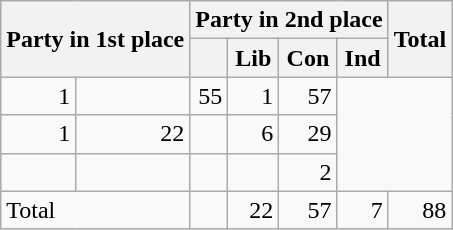<table class="wikitable" style="text-align:right;">
<tr>
<th rowspan="2" colspan="2" style="text-align:left;">Party in 1st place</th>
<th colspan="4">Party in 2nd place</th>
<th rowspan="2">Total</th>
</tr>
<tr>
<th></th>
<th>Lib</th>
<th>Con</th>
<th>Ind</th>
</tr>
<tr>
<td>1</td>
<td></td>
<td>55</td>
<td>1</td>
<td>57</td>
</tr>
<tr>
<td>1</td>
<td>22</td>
<td></td>
<td>6</td>
<td>29</td>
</tr>
<tr>
<td></td>
<td></td>
<td></td>
<td></td>
<td>2</td>
</tr>
<tr>
<td colspan="2" style="text-align:left;">Total</td>
<td></td>
<td>22</td>
<td>57</td>
<td>7</td>
<td>88</td>
</tr>
</table>
